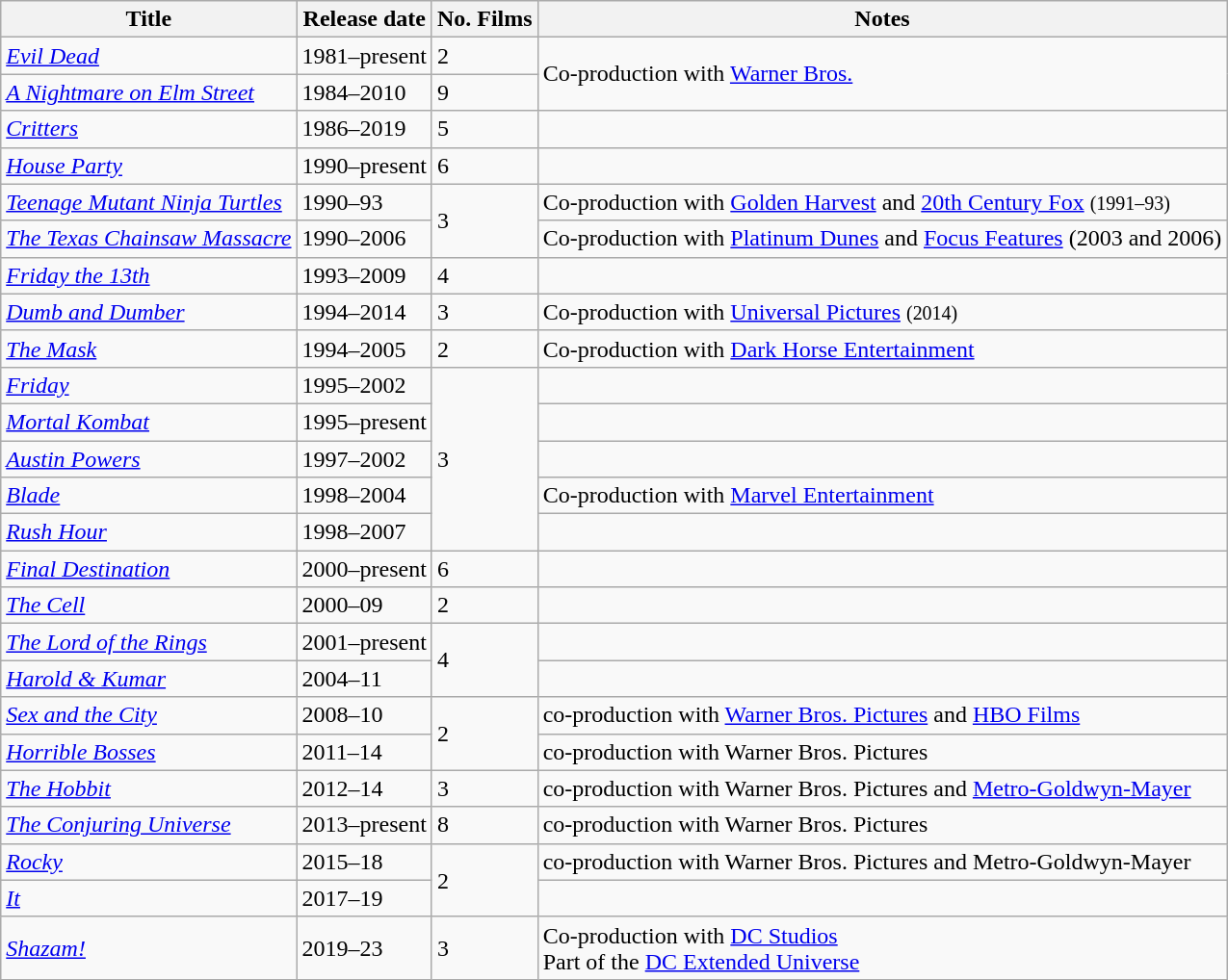<table class="wikitable sortable">
<tr>
<th>Title</th>
<th>Release date</th>
<th>No. Films</th>
<th>Notes</th>
</tr>
<tr>
<td><em><a href='#'>Evil Dead</a></em></td>
<td>1981–present</td>
<td>2</td>
<td rowspan=2>Co-production with <a href='#'>Warner Bros.</a></td>
</tr>
<tr>
<td><em><a href='#'>A Nightmare on Elm Street</a></em></td>
<td>1984–2010</td>
<td>9</td>
</tr>
<tr>
<td><em><a href='#'>Critters</a></em></td>
<td>1986–2019</td>
<td>5</td>
<td></td>
</tr>
<tr>
<td><em><a href='#'>House Party</a></em></td>
<td>1990–present</td>
<td>6</td>
<td></td>
</tr>
<tr>
<td><em><a href='#'>Teenage Mutant Ninja Turtles</a></em></td>
<td>1990–93</td>
<td rowspan=2>3</td>
<td>Co-production with <a href='#'>Golden Harvest</a> and <a href='#'>20th Century Fox</a> <small>(1991–93)</small></td>
</tr>
<tr>
<td><em><a href='#'>The Texas Chainsaw Massacre</a></em></td>
<td>1990–2006</td>
<td>Co-production with <a href='#'>Platinum Dunes</a> and <a href='#'>Focus Features</a> (2003 and 2006)</td>
</tr>
<tr>
<td><em><a href='#'>Friday the 13th</a></em></td>
<td>1993–2009</td>
<td>4</td>
<td></td>
</tr>
<tr>
<td><em><a href='#'>Dumb and Dumber</a></em></td>
<td>1994–2014</td>
<td>3</td>
<td>Co-production with <a href='#'>Universal Pictures</a> <small>(2014)</small></td>
</tr>
<tr>
<td><em><a href='#'>The Mask</a></em></td>
<td>1994–2005</td>
<td>2</td>
<td>Co-production with <a href='#'>Dark Horse Entertainment</a></td>
</tr>
<tr>
<td><em><a href='#'>Friday</a></em></td>
<td>1995–2002</td>
<td rowspan=5>3</td>
<td></td>
</tr>
<tr>
<td><em><a href='#'>Mortal Kombat</a></em></td>
<td>1995–present</td>
<td></td>
</tr>
<tr>
<td><em><a href='#'>Austin Powers</a></em></td>
<td>1997–2002</td>
<td></td>
</tr>
<tr>
<td><em><a href='#'>Blade</a></em></td>
<td>1998–2004</td>
<td>Co-production with <a href='#'>Marvel Entertainment</a></td>
</tr>
<tr>
<td><em><a href='#'>Rush Hour</a></em></td>
<td>1998–2007</td>
<td></td>
</tr>
<tr>
<td><em><a href='#'>Final Destination</a></em></td>
<td>2000–present</td>
<td>6</td>
<td></td>
</tr>
<tr>
<td><em><a href='#'>The Cell</a></em></td>
<td>2000–09</td>
<td>2</td>
<td></td>
</tr>
<tr>
<td><em><a href='#'>The Lord of the Rings</a></em></td>
<td>2001–present</td>
<td rowspan=2>4</td>
<td></td>
</tr>
<tr>
<td><em><a href='#'>Harold & Kumar</a></em></td>
<td>2004–11</td>
<td></td>
</tr>
<tr>
<td><em><a href='#'>Sex and the City</a></em></td>
<td>2008–10</td>
<td rowspan=2>2</td>
<td>co-production with <a href='#'>Warner Bros. Pictures</a> and <a href='#'>HBO Films</a></td>
</tr>
<tr>
<td><em><a href='#'>Horrible Bosses</a></em></td>
<td>2011–14</td>
<td>co-production with Warner Bros. Pictures</td>
</tr>
<tr>
<td><em><a href='#'>The Hobbit</a></em></td>
<td>2012–14</td>
<td>3</td>
<td>co-production with Warner Bros. Pictures and <a href='#'>Metro-Goldwyn-Mayer</a></td>
</tr>
<tr>
<td><em><a href='#'>The Conjuring Universe</a></em></td>
<td>2013–present</td>
<td>8</td>
<td>co-production with Warner Bros. Pictures</td>
</tr>
<tr>
<td><em><a href='#'>Rocky</a></em></td>
<td>2015–18</td>
<td rowspan=2>2</td>
<td>co-production with Warner Bros. Pictures and Metro-Goldwyn-Mayer</td>
</tr>
<tr>
<td><em><a href='#'>It</a></em></td>
<td>2017–19</td>
<td></td>
</tr>
<tr>
<td><em><a href='#'>Shazam!</a></em></td>
<td>2019–23</td>
<td>3</td>
<td>Co-production with <a href='#'>DC Studios</a><br>Part of the <a href='#'>DC Extended Universe</a></td>
</tr>
</table>
